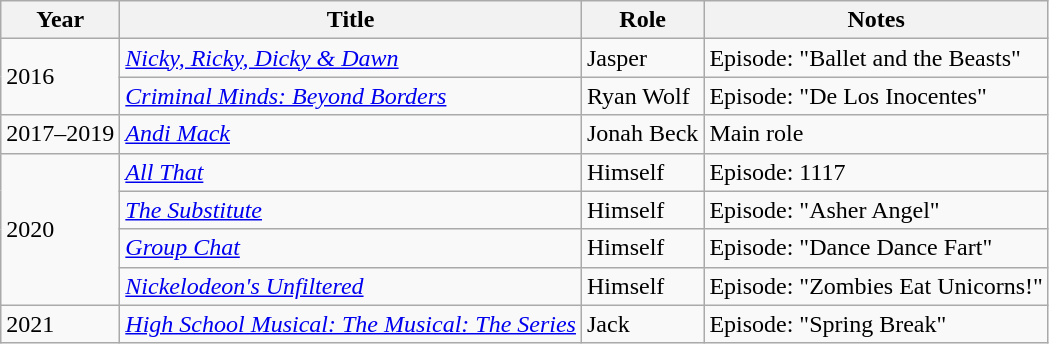<table class="wikitable sortable">
<tr>
<th>Year</th>
<th>Title</th>
<th class="unsortable">Role</th>
<th class="unsortable">Notes</th>
</tr>
<tr>
<td rowspan="2">2016</td>
<td><em><a href='#'>Nicky, Ricky, Dicky & Dawn</a></em></td>
<td>Jasper</td>
<td>Episode: "Ballet and the Beasts"</td>
</tr>
<tr>
<td><em><a href='#'>Criminal Minds: Beyond Borders</a></em></td>
<td>Ryan Wolf</td>
<td>Episode: "De Los Inocentes"</td>
</tr>
<tr>
<td>2017–2019</td>
<td><em><a href='#'>Andi Mack</a></em></td>
<td>Jonah Beck</td>
<td>Main role</td>
</tr>
<tr>
<td rowspan="4">2020</td>
<td><em><a href='#'>All That</a></em></td>
<td>Himself</td>
<td>Episode: 1117</td>
</tr>
<tr>
<td data-sort-value="Substitute, The"><em><a href='#'>The Substitute</a></em></td>
<td>Himself</td>
<td>Episode: "Asher Angel"</td>
</tr>
<tr>
<td><em><a href='#'>Group Chat</a></em></td>
<td>Himself</td>
<td>Episode: "Dance Dance Fart"</td>
</tr>
<tr>
<td><em><a href='#'>Nickelodeon's Unfiltered</a></em></td>
<td>Himself</td>
<td>Episode: "Zombies Eat Unicorns!"</td>
</tr>
<tr>
<td>2021</td>
<td><em><a href='#'>High School Musical: The Musical: The Series</a></em></td>
<td>Jack</td>
<td>Episode: "Spring Break"</td>
</tr>
</table>
